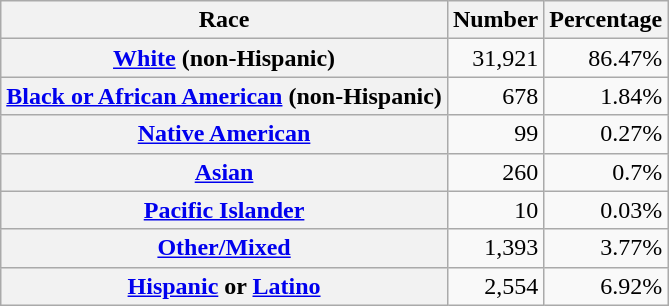<table class="wikitable" style="text-align:right">
<tr>
<th scope="col">Race</th>
<th scope="col">Number</th>
<th scope="col">Percentage</th>
</tr>
<tr>
<th scope="row"><a href='#'>White</a> (non-Hispanic)</th>
<td>31,921</td>
<td>86.47%</td>
</tr>
<tr>
<th scope="row"><a href='#'>Black or African American</a> (non-Hispanic)</th>
<td>678</td>
<td>1.84%</td>
</tr>
<tr>
<th scope="row"><a href='#'>Native American</a></th>
<td>99</td>
<td>0.27%</td>
</tr>
<tr>
<th scope="row"><a href='#'>Asian</a></th>
<td>260</td>
<td>0.7%</td>
</tr>
<tr>
<th scope="row"><a href='#'>Pacific Islander</a></th>
<td>10</td>
<td>0.03%</td>
</tr>
<tr>
<th scope="row"><a href='#'>Other/Mixed</a></th>
<td>1,393</td>
<td>3.77%</td>
</tr>
<tr>
<th scope="row"><a href='#'>Hispanic</a> or <a href='#'>Latino</a></th>
<td>2,554</td>
<td>6.92%</td>
</tr>
</table>
